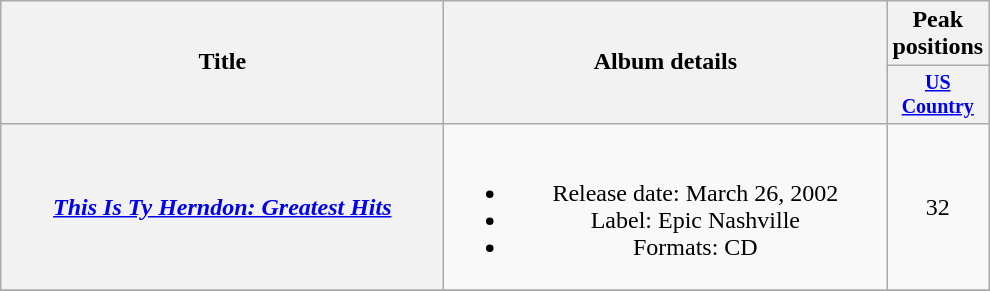<table class="wikitable plainrowheaders" style="text-align:center;">
<tr>
<th rowspan="2" style="width:18em;">Title</th>
<th rowspan="2" style="width:18em;">Album details</th>
<th colspan="1">Peak positions</th>
</tr>
<tr style="font-size:smaller;">
<th width="45"><a href='#'>US Country</a><br></th>
</tr>
<tr>
<th scope="row"><em><a href='#'>This Is Ty Herndon: Greatest Hits</a></em></th>
<td><br><ul><li>Release date: March 26, 2002</li><li>Label: Epic Nashville</li><li>Formats: CD</li></ul></td>
<td>32</td>
</tr>
<tr>
</tr>
</table>
